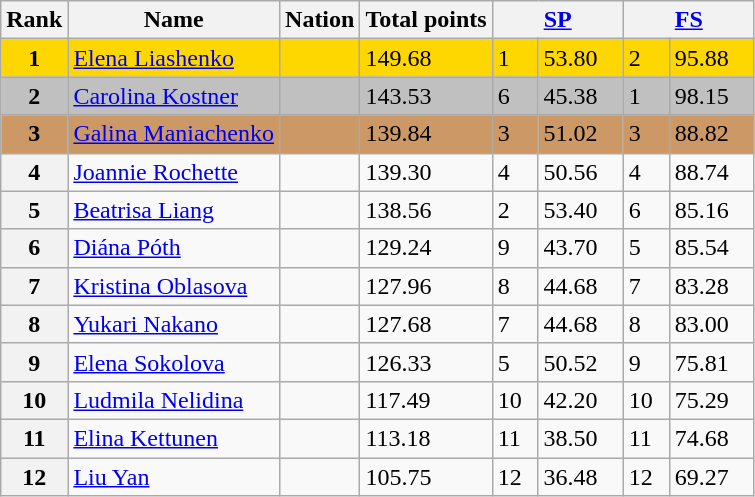<table class="wikitable">
<tr>
<th>Rank</th>
<th>Name</th>
<th>Nation</th>
<th>Total points</th>
<th colspan="2" width="80px"><a href='#'>SP</a></th>
<th colspan="2" width="80px"><a href='#'>FS</a></th>
</tr>
<tr bgcolor="gold">
<td align="center"><strong>1</strong></td>
<td><a href='#'>Elena Liashenko</a></td>
<td></td>
<td>149.68</td>
<td>1</td>
<td>53.80</td>
<td>2</td>
<td>95.88</td>
</tr>
<tr bgcolor="silver">
<td align="center"><strong>2</strong></td>
<td><a href='#'>Carolina Kostner</a></td>
<td></td>
<td>143.53</td>
<td>6</td>
<td>45.38</td>
<td>1</td>
<td>98.15</td>
</tr>
<tr bgcolor="cc9966">
<td align="center"><strong>3</strong></td>
<td><a href='#'>Galina Maniachenko</a></td>
<td></td>
<td>139.84</td>
<td>3</td>
<td>51.02</td>
<td>3</td>
<td>88.82</td>
</tr>
<tr>
<th>4</th>
<td><a href='#'>Joannie Rochette</a></td>
<td></td>
<td>139.30</td>
<td>4</td>
<td>50.56</td>
<td>4</td>
<td>88.74</td>
</tr>
<tr>
<th>5</th>
<td><a href='#'>Beatrisa Liang</a></td>
<td></td>
<td>138.56</td>
<td>2</td>
<td>53.40</td>
<td>6</td>
<td>85.16</td>
</tr>
<tr>
<th>6</th>
<td><a href='#'>Diána Póth</a></td>
<td></td>
<td>129.24</td>
<td>9</td>
<td>43.70</td>
<td>5</td>
<td>85.54</td>
</tr>
<tr>
<th>7</th>
<td><a href='#'>Kristina Oblasova</a></td>
<td></td>
<td>127.96</td>
<td>8</td>
<td>44.68</td>
<td>7</td>
<td>83.28</td>
</tr>
<tr>
<th>8</th>
<td><a href='#'>Yukari Nakano</a></td>
<td></td>
<td>127.68</td>
<td>7</td>
<td>44.68</td>
<td>8</td>
<td>83.00</td>
</tr>
<tr>
<th>9</th>
<td><a href='#'>Elena Sokolova</a></td>
<td></td>
<td>126.33</td>
<td>5</td>
<td>50.52</td>
<td>9</td>
<td>75.81</td>
</tr>
<tr>
<th>10</th>
<td><a href='#'>Ludmila Nelidina</a></td>
<td></td>
<td>117.49</td>
<td>10</td>
<td>42.20</td>
<td>10</td>
<td>75.29</td>
</tr>
<tr>
<th>11</th>
<td><a href='#'>Elina Kettunen</a></td>
<td></td>
<td>113.18</td>
<td>11</td>
<td>38.50</td>
<td>11</td>
<td>74.68</td>
</tr>
<tr>
<th>12</th>
<td><a href='#'>Liu Yan</a></td>
<td></td>
<td>105.75</td>
<td>12</td>
<td>36.48</td>
<td>12</td>
<td>69.27</td>
</tr>
</table>
